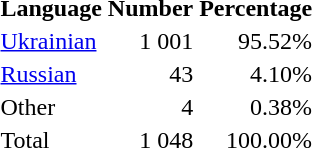<table class="standard">
<tr>
<th>Language</th>
<th>Number</th>
<th>Percentage</th>
</tr>
<tr>
<td><a href='#'>Ukrainian</a></td>
<td align="right">1 001</td>
<td align="right">95.52%</td>
</tr>
<tr>
<td><a href='#'>Russian</a></td>
<td align="right">43</td>
<td align="right">4.10%</td>
</tr>
<tr>
<td>Other</td>
<td align="right">4</td>
<td align="right">0.38%</td>
</tr>
<tr>
<td>Total</td>
<td align="right">1 048</td>
<td align="right">100.00%</td>
</tr>
</table>
